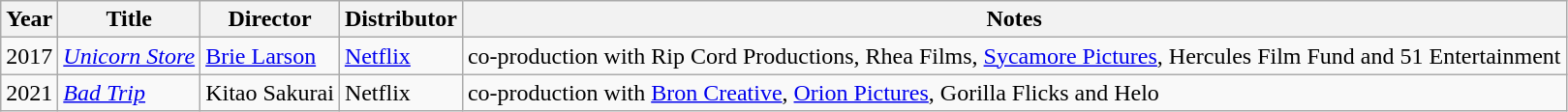<table class="wikitable sortable">
<tr>
<th>Year</th>
<th>Title</th>
<th>Director</th>
<th>Distributor</th>
<th>Notes</th>
</tr>
<tr>
<td>2017</td>
<td><em><a href='#'>Unicorn Store</a></em></td>
<td><a href='#'>Brie Larson</a></td>
<td><a href='#'>Netflix</a></td>
<td>co-production with Rip Cord Productions, Rhea Films, <a href='#'>Sycamore Pictures</a>, Hercules Film Fund and 51 Entertainment</td>
</tr>
<tr>
<td>2021</td>
<td><em><a href='#'>Bad Trip</a></em></td>
<td>Kitao Sakurai</td>
<td>Netflix</td>
<td>co-production with <a href='#'>Bron Creative</a>, <a href='#'>Orion Pictures</a>, Gorilla Flicks and Helo</td>
</tr>
</table>
